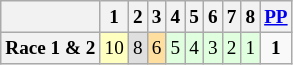<table class="wikitable" style="font-size: 80%;">
<tr>
<th></th>
<th>1</th>
<th>2</th>
<th>3</th>
<th>4</th>
<th>5</th>
<th>6</th>
<th>7</th>
<th>8</th>
<th><a href='#'>PP</a></th>
</tr>
<tr align="center">
<th>Race 1 & 2</th>
<td style="background:#FFFFBF;">10</td>
<td style="background:#DFDFDF;">8</td>
<td style="background:#FFDF9F;">6</td>
<td style="background:#DFFFDF;">5</td>
<td style="background:#DFFFDF;">4</td>
<td style="background:#DFFFDF;">3</td>
<td style="background:#DFFFDF;">2</td>
<td style="background:#DFFFDF;">1</td>
<td><strong>1</strong></td>
</tr>
</table>
